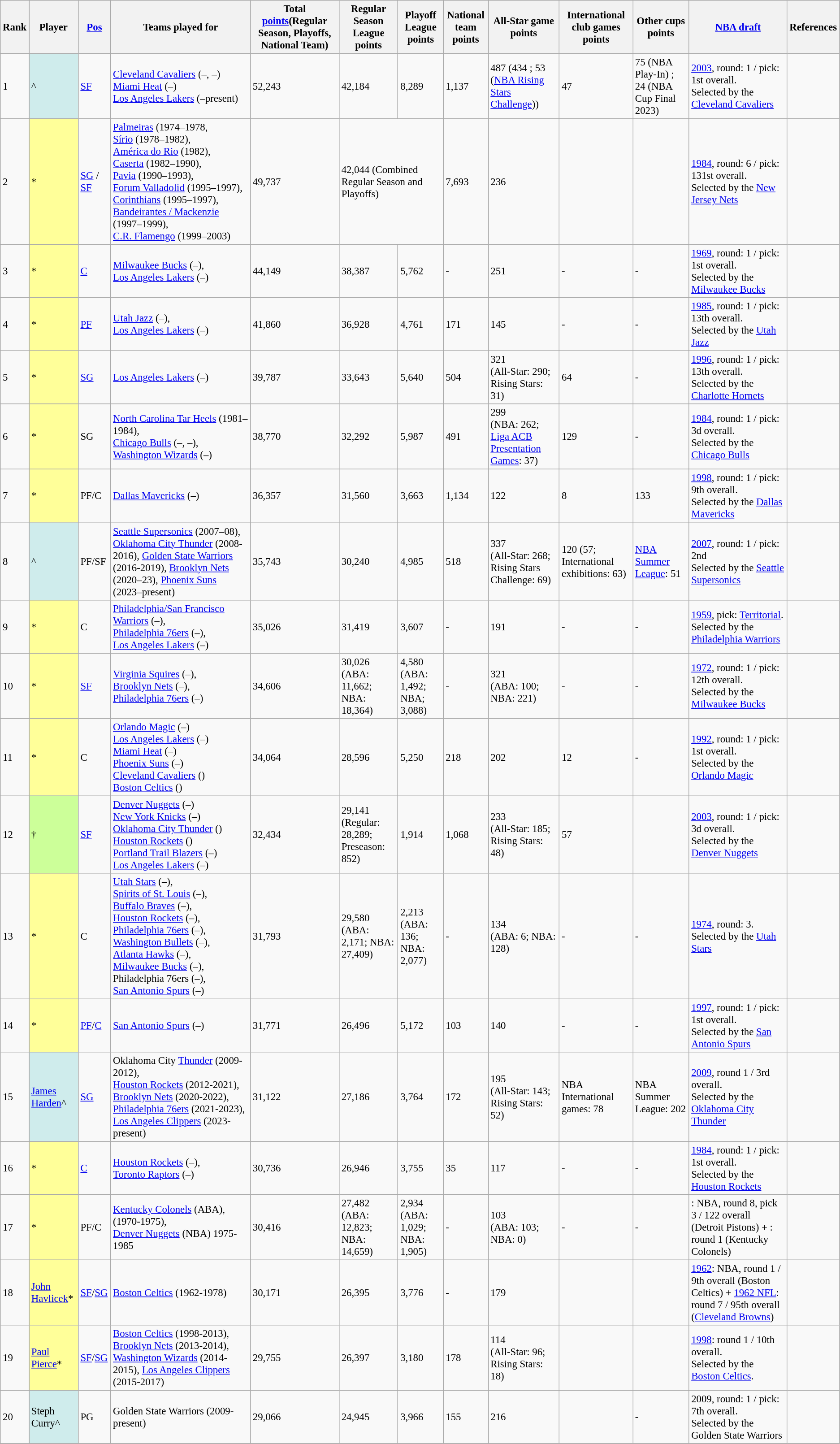<table class="wikitable sortable" style="font-size: 95%;">
<tr>
<th>Rank</th>
<th>Player</th>
<th><a href='#'>Pos</a></th>
<th class="unsortable">Teams played for</th>
<th>Total <a href='#'>points</a>(Regular Season, Playoffs, National Team)</th>
<th>Regular Season League <br> points</th>
<th>Playoff League points</th>
<th>National team <br> points</th>
<th>All-Star game<br> points</th>
<th>International club games <br> points</th>
<th>Other cups <br> points</th>
<th><a href='#'>NBA draft</a></th>
<th>References</th>
</tr>
<tr>
<td>1</td>
<td bgcolor="#cfecec"> <strong></strong>^</td>
<td><a href='#'>SF</a></td>
<td><a href='#'>Cleveland Cavaliers</a> (–, –)<br><a href='#'>Miami Heat</a> (–)<br><a href='#'>Los Angeles Lakers</a> (–present)</td>
<td>52,243</td>
<td>42,184</td>
<td>8,289</td>
<td>1,137 </td>
<td>487 (434 ; 53 (<a href='#'>NBA Rising Stars Challenge</a>))</td>
<td>47 </td>
<td>75 (NBA Play-In) ; 24 (NBA Cup Final 2023)</td>
<td><a href='#'>2003</a>, round: 1 / pick: 1st overall.<br> Selected by the <a href='#'>Cleveland Cavaliers</a></td>
<td></td>
</tr>
<tr>
<td>2</td>
<td bgcolor="#ffff99"> *</td>
<td><a href='#'>SG</a> / <a href='#'>SF</a></td>
<td><a href='#'>Palmeiras</a> (1974–1978,<br><a href='#'>Sírio</a> (1978–1982),<br><a href='#'>América do Rio</a> (1982), <br><a href='#'>Caserta</a> (1982–1990),<br><a href='#'>Pavia</a> (1990–1993),<br><a href='#'>Forum Valladolid</a> (1995–1997),<br><a href='#'>Corinthians</a> (1995–1997),<br><a href='#'>Bandeirantes / Mackenzie</a> (1997–1999),<br><a href='#'>C.R. Flamengo</a> (1999–2003)</td>
<td>49,737</td>
<td colspan="2">42,044  (Combined Regular Season and Playoffs)</td>
<td>7,693 </td>
<td>236 </td>
<td></td>
<td></td>
<td><a href='#'>1984</a>, round: 6 / pick: 131st overall.<br>Selected by the <a href='#'>New Jersey Nets</a></td>
<td></td>
</tr>
<tr>
<td>3</td>
<td bgcolor="#ffff99"> *</td>
<td><a href='#'>C</a></td>
<td><a href='#'>Milwaukee Bucks</a> (–),<br><a href='#'>Los Angeles Lakers</a> (–)</td>
<td>44,149</td>
<td>38,387</td>
<td>5,762</td>
<td>-</td>
<td>251</td>
<td>-</td>
<td>-</td>
<td><a href='#'>1969</a>, round: 1 / pick: 1st overall.<br>Selected by the <a href='#'>Milwaukee Bucks</a></td>
<td></td>
</tr>
<tr>
<td>4</td>
<td bgcolor="#ffff99"> *</td>
<td><a href='#'>PF</a></td>
<td><a href='#'>Utah Jazz</a> (–),<br><a href='#'>Los Angeles Lakers</a> (–)</td>
<td>41,860</td>
<td>36,928</td>
<td>4,761</td>
<td>171</td>
<td>145</td>
<td>-</td>
<td>-</td>
<td><a href='#'>1985</a>, round: 1 / pick: 13th overall.<br>Selected by the <a href='#'>Utah Jazz</a></td>
<td></td>
</tr>
<tr>
<td>5</td>
<td bgcolor="#ffff99"> *</td>
<td><a href='#'>SG</a></td>
<td><a href='#'>Los Angeles Lakers</a> (–)</td>
<td>39,787</td>
<td>33,643</td>
<td>5,640</td>
<td>504</td>
<td>321<br>(All-Star: 290;
Rising Stars: 31) </td>
<td>64</td>
<td>-</td>
<td><a href='#'>1996</a>, round: 1 / pick: 13th overall.<br> Selected by the <a href='#'>Charlotte Hornets</a></td>
<td></td>
</tr>
<tr>
<td>6</td>
<td bgcolor="#ffff99"> *</td>
<td>SG</td>
<td><a href='#'>North Carolina Tar Heels</a> (1981–1984),<br><a href='#'>Chicago Bulls</a> (–, –),<br><a href='#'>Washington Wizards</a> (–)</td>
<td>38,770</td>
<td>32,292</td>
<td>5,987</td>
<td>491</td>
<td>299<br>(NBA: 262;
<a href='#'>Liga ACB Presentation Games</a>: 37) </td>
<td>129 </td>
<td>-</td>
<td><a href='#'>1984</a>, round: 1 / pick: 3d overall.<br> Selected by the <a href='#'>Chicago Bulls</a></td>
<td></td>
</tr>
<tr>
<td>7</td>
<td bgcolor="#ffff99"> *</td>
<td>PF/C</td>
<td><a href='#'>Dallas Mavericks</a> (–)</td>
<td>36,357</td>
<td>31,560</td>
<td>3,663</td>
<td>1,134 </td>
<td>122</td>
<td>8 </td>
<td>133 </td>
<td><a href='#'>1998</a>, round: 1 / pick: 9th overall.<br> Selected by the <a href='#'>Dallas Mavericks</a></td>
<td></td>
</tr>
<tr>
<td>8</td>
<td bgcolor="#cfecec"> <strong></strong>^</td>
<td>PF/SF</td>
<td><a href='#'>Seattle Supersonics</a> (2007–08), <a href='#'>Oklahoma City Thunder</a> (2008-2016), <a href='#'>Golden State Warriors</a> (2016-2019), <a href='#'>Brooklyn Nets</a> (2020–23), <a href='#'>Phoenix Suns</a> (2023–present)</td>
<td>35,743</td>
<td>30,240</td>
<td>4,985</td>
<td>518 </td>
<td>337<br>(All-Star: 268;
Rising Stars Challenge: 69)</td>
<td>120 (57; International exhibitions: 63)</td>
<td><a href='#'>NBA Summer League</a>: 51</td>
<td><a href='#'>2007</a>, round: 1 / pick: 2nd<br>Selected by the <a href='#'>Seattle Supersonics</a></td>
<td></td>
</tr>
<tr>
<td>9</td>
<td bgcolor="#ffff99"> *</td>
<td>C</td>
<td><a href='#'>Philadelphia/San Francisco Warriors</a> (–),<br><a href='#'>Philadelphia 76ers</a> (–),<br><a href='#'>Los Angeles Lakers</a> (–)</td>
<td>35,026</td>
<td>31,419</td>
<td>3,607</td>
<td>-</td>
<td>191</td>
<td>-</td>
<td>-</td>
<td><a href='#'>1959</a>, pick: <a href='#'>Territorial</a>.<br>Selected by the <a href='#'>Philadelphia Warriors</a></td>
<td></td>
</tr>
<tr>
<td>10</td>
<td bgcolor="#ffff99"> *</td>
<td><a href='#'>SF</a></td>
<td><a href='#'>Virginia Squires</a> (–),<br><a href='#'>Brooklyn Nets</a> (–),<br><a href='#'>Philadelphia 76ers</a> (–)</td>
<td>34,606</td>
<td>30,026<br>(ABA: 11,662;
NBA: 18,364)</td>
<td>4,580<br>(ABA: 1,492;
NBA; 3,088)</td>
<td>-</td>
<td>321<br>(ABA: 100;
NBA: 221) </td>
<td>-</td>
<td>-</td>
<td><a href='#'>1972</a>, round: 1 / pick: 12th overall.<br> Selected by the <a href='#'>Milwaukee Bucks</a></td>
<td></td>
</tr>
<tr>
<td>11</td>
<td bgcolor="#ffff99"> *</td>
<td>C</td>
<td><a href='#'>Orlando Magic</a> (–)<br><a href='#'>Los Angeles Lakers</a> (–)<br><a href='#'>Miami Heat</a> (–)<br><a href='#'>Phoenix Suns</a> (–)<br><a href='#'>Cleveland Cavaliers</a> ()<br><a href='#'>Boston Celtics</a> ()</td>
<td>34,064</td>
<td>28,596</td>
<td>5,250</td>
<td>218</td>
<td>202</td>
<td>12  </td>
<td>-</td>
<td><a href='#'>1992</a>, round: 1 / pick: 1st overall.<br> Selected by the <a href='#'>Orlando Magic</a></td>
<td></td>
</tr>
<tr>
<td>12</td>
<td bgcolor="#CCFF99"> †</td>
<td><a href='#'>SF</a></td>
<td><a href='#'>Denver Nuggets</a> (–)<br><a href='#'>New York Knicks</a> (–)<br><a href='#'>Oklahoma City Thunder</a> ()<br><a href='#'>Houston Rockets</a> ()<br><a href='#'>Portland Trail Blazers</a> (–)<br><a href='#'>Los Angeles Lakers</a> (–)</td>
<td>32,434</td>
<td>29,141<br>(Regular: 28,289;
Preseason: 852)</td>
<td>1,914</td>
<td>1,068</td>
<td>233<br>(All-Star: 185;
Rising Stars: 48)</td>
<td>57  </td>
<td></td>
<td><a href='#'>2003</a>, round: 1 / pick: 3d overall.<br> Selected by the <a href='#'>Denver Nuggets</a></td>
<td></td>
</tr>
<tr>
<td>13</td>
<td bgcolor="#ffff99"> *</td>
<td>C</td>
<td><a href='#'>Utah Stars</a> (–),<br><a href='#'>Spirits of St. Louis</a> (–),<br><a href='#'>Buffalo Braves</a> (–),<br><a href='#'>Houston Rockets</a> (–),<br><a href='#'>Philadelphia 76ers</a> (–),<br><a href='#'>Washington Bullets</a> (–),<br><a href='#'>Atlanta Hawks</a> (–),<br><a href='#'>Milwaukee Bucks</a> (–),<br>Philadelphia 76ers (–),<br><a href='#'>San Antonio Spurs</a> (–)</td>
<td>31,793</td>
<td>29,580<br>(ABA: 2,171;
NBA: 27,409)</td>
<td>2,213<br>(ABA: 136;
NBA: 2,077)</td>
<td>-</td>
<td>134<br>(ABA: 6;
NBA: 128) </td>
<td>-</td>
<td>-</td>
<td><a href='#'>1974</a>, round: 3.<br> Selected by the <a href='#'>Utah Stars</a></td>
<td></td>
</tr>
<tr>
<td>14</td>
<td bgcolor="#ffff99"> *</td>
<td><a href='#'>PF</a>/<a href='#'>C</a></td>
<td><a href='#'>San Antonio Spurs</a> (–)</td>
<td>31,771</td>
<td>26,496</td>
<td>5,172</td>
<td>103</td>
<td>140</td>
<td>-</td>
<td>-</td>
<td><a href='#'>1997</a>, round: 1 / pick: 1st overall.<br> Selected by the <a href='#'>San Antonio Spurs</a></td>
<td></td>
</tr>
<tr>
<td>15</td>
<td bgcolor="#cfecec"><a href='#'>James Harden</a>^</td>
<td><a href='#'>SG</a></td>
<td>Oklahoma City <a href='#'>Thunder</a> (2009-2012),<br><a href='#'>Houston Rockets</a> (2012-2021),
<a href='#'>Brooklyn Nets</a> (2020-2022),
<a href='#'>Philadelphia 76ers</a> (2021-2023),
<a href='#'>Los Angeles Clippers</a> (2023-present)</td>
<td>31,122</td>
<td>27,186</td>
<td>3,764</td>
<td>172 </td>
<td>195<br>(All-Star: 143; 
Rising Stars: 52)</td>
<td>NBA International games: 78 </td>
<td>NBA Summer League: 202</td>
<td><a href='#'>2009</a>, round 1 / 3rd overall.<br>Selected by the <a href='#'>Oklahoma City Thunder</a></td>
<td></td>
</tr>
<tr>
<td>16</td>
<td bgcolor="#ffff99"> *</td>
<td><a href='#'>C</a></td>
<td><a href='#'>Houston Rockets</a> (–),<br><a href='#'>Toronto Raptors</a> (–)<br></td>
<td>30,736</td>
<td>26,946</td>
<td>3,755</td>
<td>35</td>
<td>117</td>
<td>-</td>
<td>-</td>
<td><a href='#'>1984</a>, round: 1 / pick: 1st overall.<br> Selected by the <a href='#'>Houston Rockets</a></td>
<td></td>
</tr>
<tr>
<td>17</td>
<td bgcolor="#ffff99"> *</td>
<td>PF/C</td>
<td><a href='#'>Kentucky Colonels</a> (ABA), (1970-1975),<br><a href='#'>Denver Nuggets</a> (NBA) 1975-1985</td>
<td>30,416</td>
<td>27,482<br>(ABA: 12,823;
NBA: 14,659)</td>
<td>2,934<br>(ABA: 1,029;
NBA: 1,905)</td>
<td>-</td>
<td>103<br>(ABA: 103;
NBA: 0) </td>
<td>-</td>
<td>-</td>
<td>: NBA, round 8, pick 3 / 122 overall (Detroit Pistons) + : round 1 (Kentucky Colonels)</td>
<td></td>
</tr>
<tr>
<td>18</td>
<td bgcolor="#ffff99"><a href='#'>John Havlicek</a>*</td>
<td><a href='#'>SF</a>/<a href='#'>SG</a></td>
<td><a href='#'>Boston Celtics</a> (1962-1978)</td>
<td>30,171</td>
<td>26,395</td>
<td>3,776</td>
<td>-</td>
<td>179</td>
<td></td>
<td></td>
<td><a href='#'>1962</a>: NBA, round 1 / 9th overall (Boston Celtics) + <a href='#'>1962 NFL</a>: round 7 / 95th overall (<a href='#'>Cleveland Browns</a>)</td>
<td></td>
</tr>
<tr>
<td>19</td>
<td bgcolor="#ffff99"><a href='#'>Paul Pierce</a>*</td>
<td><a href='#'>SF</a>/<a href='#'>SG</a></td>
<td><a href='#'>Boston Celtics</a> (1998-2013),<br><a href='#'>Brooklyn Nets</a> (2013-2014),
<a href='#'>Washington Wizards</a> (2014-2015),
<a href='#'>Los Angeles Clippers</a> (2015-2017)</td>
<td>29,755</td>
<td>26,397</td>
<td>3,180</td>
<td>178</td>
<td>114<br>(All-Star: 96; 
Rising Stars: 18)</td>
<td></td>
<td></td>
<td><a href='#'>1998</a>: round 1 / 10th overall.<br>Selected by the <a href='#'>Boston Celtics</a>.</td>
<td></td>
</tr>
<tr>
<td>20</td>
<td bgcolor="#cfecec"> Steph Curry^</td>
<td>PG</td>
<td>Golden State Warriors (2009-present)</td>
<td>29,066</td>
<td>24,945</td>
<td>3,966</td>
<td>155</td>
<td>216</td>
<td></td>
<td>-</td>
<td>2009, round: 1 / pick: 7th overall.<br> Selected by the Golden State Warriors</td>
<td></td>
</tr>
<tr>
</tr>
</table>
